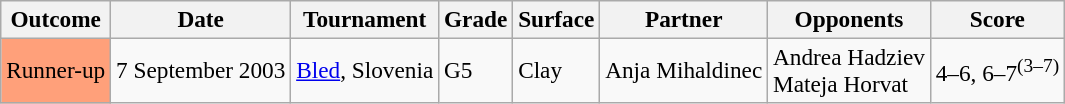<table class="sortable wikitable" style=font-size:97%>
<tr>
<th>Outcome</th>
<th>Date</th>
<th>Tournament</th>
<th>Grade</th>
<th>Surface</th>
<th>Partner</th>
<th>Opponents</th>
<th>Score</th>
</tr>
<tr>
<td style="background:#ffa07a;">Runner-up</td>
<td>7 September 2003</td>
<td><a href='#'>Bled</a>, Slovenia</td>
<td>G5</td>
<td>Clay</td>
<td> Anja Mihaldinec</td>
<td> Andrea Hadziev <br>  Mateja Horvat</td>
<td>4–6, 6–7<sup>(3–7)</sup></td>
</tr>
</table>
